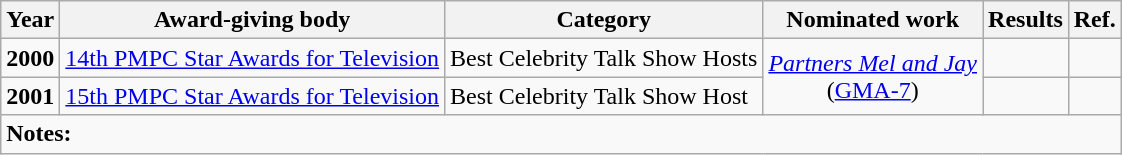<table class="wikitable">
<tr>
<th>Year</th>
<th>Award-giving body</th>
<th>Category</th>
<th>Nominated work</th>
<th>Results</th>
<th>Ref.</th>
</tr>
<tr>
<td><strong>2000</strong></td>
<td><a href='#'>14th PMPC Star Awards for Television</a></td>
<td>Best Celebrity Talk Show Hosts</td>
<td rowspan=2 align=center><em><a href='#'>Partners Mel and Jay</a></em><br>(<a href='#'>GMA-7</a>)</td>
<td></td>
<td></td>
</tr>
<tr>
<td><strong>2001</strong></td>
<td><a href='#'>15th PMPC Star Awards for Television</a></td>
<td>Best Celebrity Talk Show Host</td>
<td></td>
<td></td>
</tr>
<tr>
<td colspan="6"><strong>Notes:</strong><br></td>
</tr>
</table>
